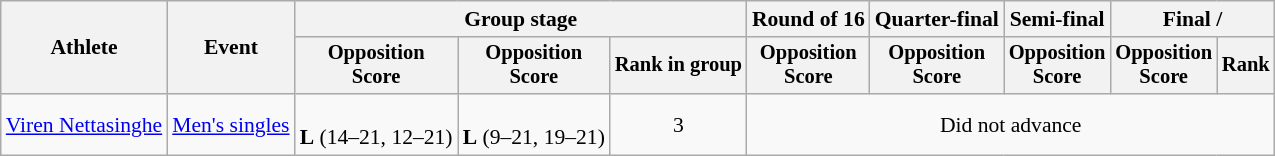<table class="wikitable" style="font-size:90%">
<tr>
<th rowspan="2">Athlete</th>
<th rowspan="2">Event</th>
<th colspan="3">Group stage</th>
<th>Round of 16</th>
<th>Quarter-final</th>
<th>Semi-final</th>
<th colspan="2">Final / </th>
</tr>
<tr style="font-size:95%">
<th>Opposition<br>Score</th>
<th>Opposition<br>Score</th>
<th>Rank in group</th>
<th>Opposition<br>Score</th>
<th>Opposition<br>Score</th>
<th>Opposition<br>Score</th>
<th>Opposition<br>Score</th>
<th>Rank</th>
</tr>
<tr align="center">
<td align="left"><a href='#'>Viren Nettasinghe</a></td>
<td align="left"><a href='#'>Men's singles</a></td>
<td><br><strong>L</strong> (14–21, 12–21)</td>
<td><br><strong>L</strong> (9–21, 19–21)</td>
<td>3</td>
<td colspan=5>Did not advance</td>
</tr>
</table>
